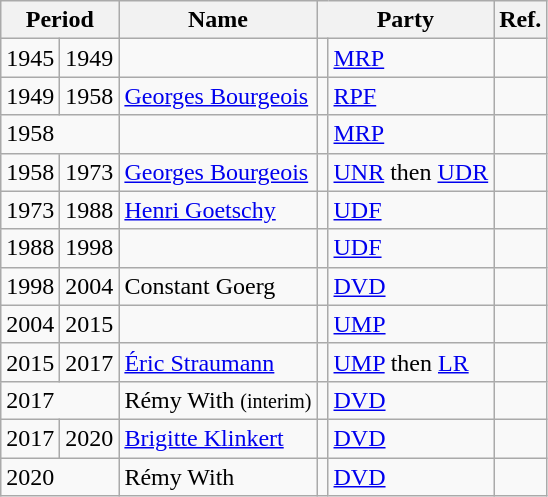<table class="wikitable">
<tr>
<th colspan="2">Period</th>
<th>Name</th>
<th colspan="2">Party</th>
<th>Ref.</th>
</tr>
<tr>
<td>1945</td>
<td>1949</td>
<td></td>
<td></td>
<td><a href='#'>MRP</a></td>
<td></td>
</tr>
<tr>
<td>1949</td>
<td>1958</td>
<td><a href='#'>Georges Bourgeois</a></td>
<td></td>
<td><a href='#'>RPF</a></td>
<td></td>
</tr>
<tr>
<td colspan="2">1958</td>
<td></td>
<td></td>
<td><a href='#'>MRP</a></td>
<td></td>
</tr>
<tr>
<td>1958</td>
<td>1973</td>
<td><a href='#'>Georges Bourgeois</a></td>
<td></td>
<td><a href='#'>UNR</a> then <a href='#'>UDR</a></td>
<td></td>
</tr>
<tr>
<td>1973</td>
<td>1988</td>
<td><a href='#'>Henri Goetschy</a></td>
<td></td>
<td><a href='#'>UDF</a></td>
<td></td>
</tr>
<tr>
<td>1988</td>
<td>1998</td>
<td></td>
<td></td>
<td><a href='#'>UDF</a></td>
<td></td>
</tr>
<tr>
<td>1998</td>
<td>2004</td>
<td>Constant Goerg</td>
<td></td>
<td><a href='#'>DVD</a></td>
<td></td>
</tr>
<tr>
<td>2004</td>
<td>2015</td>
<td></td>
<td></td>
<td><a href='#'>UMP</a></td>
<td></td>
</tr>
<tr>
<td>2015</td>
<td>2017</td>
<td><a href='#'>Éric Straumann</a></td>
<td></td>
<td><a href='#'>UMP</a> then <a href='#'>LR</a></td>
<td></td>
</tr>
<tr>
<td colspan="2">2017</td>
<td>Rémy With <small>(interim)</small></td>
<td></td>
<td><a href='#'>DVD</a></td>
<td></td>
</tr>
<tr>
<td>2017</td>
<td>2020</td>
<td><a href='#'>Brigitte Klinkert</a></td>
<td></td>
<td><a href='#'>DVD</a></td>
<td></td>
</tr>
<tr>
<td colspan="2">2020</td>
<td>Rémy With</td>
<td></td>
<td><a href='#'>DVD</a></td>
<td></td>
</tr>
</table>
